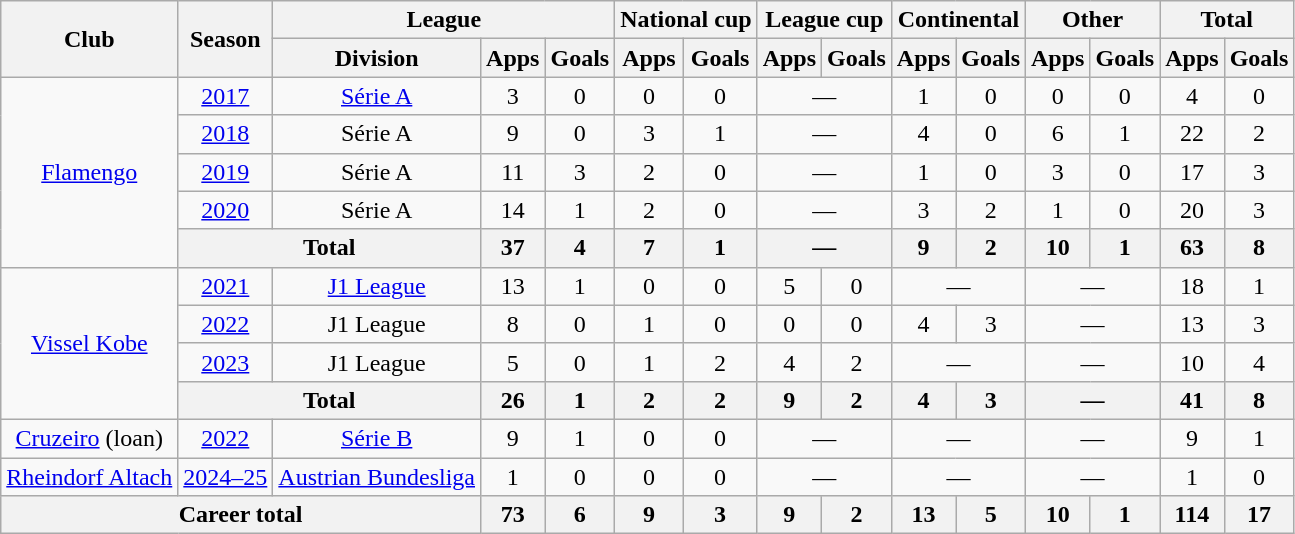<table class="wikitable" style="text-align:center">
<tr>
<th rowspan="2">Club</th>
<th rowspan="2">Season</th>
<th colspan="3">League</th>
<th colspan="2">National cup</th>
<th colspan="2">League cup</th>
<th colspan="2">Continental</th>
<th colspan="2">Other</th>
<th colspan="2">Total</th>
</tr>
<tr>
<th>Division</th>
<th>Apps</th>
<th>Goals</th>
<th>Apps</th>
<th>Goals</th>
<th>Apps</th>
<th>Goals</th>
<th>Apps</th>
<th>Goals</th>
<th>Apps</th>
<th>Goals</th>
<th>Apps</th>
<th>Goals</th>
</tr>
<tr>
<td rowspan="5"><a href='#'>Flamengo</a></td>
<td><a href='#'>2017</a></td>
<td><a href='#'>Série A</a></td>
<td>3</td>
<td>0</td>
<td>0</td>
<td>0</td>
<td colspan="2">—</td>
<td>1</td>
<td>0</td>
<td>0</td>
<td>0</td>
<td>4</td>
<td>0</td>
</tr>
<tr>
<td><a href='#'>2018</a></td>
<td>Série A</td>
<td>9</td>
<td>0</td>
<td>3</td>
<td>1</td>
<td colspan="2">—</td>
<td>4</td>
<td>0</td>
<td>6</td>
<td>1</td>
<td>22</td>
<td>2</td>
</tr>
<tr>
<td><a href='#'>2019</a></td>
<td>Série A</td>
<td>11</td>
<td>3</td>
<td>2</td>
<td>0</td>
<td colspan="2">—</td>
<td>1</td>
<td>0</td>
<td>3</td>
<td>0</td>
<td>17</td>
<td>3</td>
</tr>
<tr>
<td><a href='#'>2020</a></td>
<td>Série A</td>
<td>14</td>
<td>1</td>
<td>2</td>
<td>0</td>
<td colspan="2">—</td>
<td>3</td>
<td>2</td>
<td>1</td>
<td>0</td>
<td>20</td>
<td>3</td>
</tr>
<tr>
<th colspan="2">Total</th>
<th>37</th>
<th>4</th>
<th>7</th>
<th>1</th>
<th colspan="2">—</th>
<th>9</th>
<th>2</th>
<th>10</th>
<th>1</th>
<th>63</th>
<th>8</th>
</tr>
<tr>
<td rowspan="4"><a href='#'>Vissel Kobe</a></td>
<td><a href='#'>2021</a></td>
<td><a href='#'>J1 League</a></td>
<td>13</td>
<td>1</td>
<td>0</td>
<td>0</td>
<td>5</td>
<td>0</td>
<td colspan="2">—</td>
<td colspan="2">—</td>
<td>18</td>
<td>1</td>
</tr>
<tr>
<td><a href='#'>2022</a></td>
<td>J1 League</td>
<td>8</td>
<td>0</td>
<td>1</td>
<td>0</td>
<td>0</td>
<td>0</td>
<td>4</td>
<td>3</td>
<td colspan="2">—</td>
<td>13</td>
<td>3</td>
</tr>
<tr>
<td><a href='#'>2023</a></td>
<td>J1 League</td>
<td>5</td>
<td>0</td>
<td>1</td>
<td>2</td>
<td>4</td>
<td>2</td>
<td colspan="2">—</td>
<td colspan="2">—</td>
<td>10</td>
<td>4</td>
</tr>
<tr>
<th colspan="2">Total</th>
<th>26</th>
<th>1</th>
<th>2</th>
<th>2</th>
<th>9</th>
<th>2</th>
<th>4</th>
<th>3</th>
<th colspan="2">—</th>
<th>41</th>
<th>8</th>
</tr>
<tr>
<td><a href='#'>Cruzeiro</a> (loan)</td>
<td><a href='#'>2022</a></td>
<td><a href='#'>Série B</a></td>
<td>9</td>
<td>1</td>
<td>0</td>
<td>0</td>
<td colspan="2">—</td>
<td colspan="2">—</td>
<td colspan="2">—</td>
<td>9</td>
<td>1</td>
</tr>
<tr>
<td rowspan="1"><a href='#'>Rheindorf Altach</a></td>
<td><a href='#'>2024–25</a></td>
<td><a href='#'>Austrian Bundesliga</a></td>
<td>1</td>
<td>0</td>
<td>0</td>
<td>0</td>
<td colspan="2">—</td>
<td colspan="2">—</td>
<td colspan="2">—</td>
<td>1</td>
<td>0</td>
</tr>
<tr>
<th colspan="3">Career total</th>
<th>73</th>
<th>6</th>
<th>9</th>
<th>3</th>
<th>9</th>
<th>2</th>
<th>13</th>
<th>5</th>
<th>10</th>
<th>1</th>
<th>114</th>
<th>17</th>
</tr>
</table>
